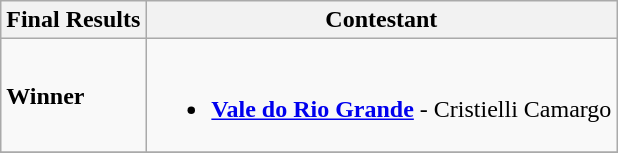<table class="wikitable">
<tr>
<th>Final Results</th>
<th>Contestant</th>
</tr>
<tr>
<td><strong>Winner</strong></td>
<td><br><ul><li><strong> <a href='#'>Vale do Rio Grande</a></strong> - Cristielli Camargo</li></ul></td>
</tr>
<tr>
</tr>
</table>
